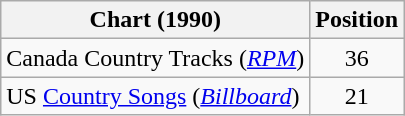<table class="wikitable sortable">
<tr>
<th scope="col">Chart (1990)</th>
<th scope="col">Position</th>
</tr>
<tr>
<td>Canada Country Tracks (<em><a href='#'>RPM</a></em>)</td>
<td align="center">36</td>
</tr>
<tr>
<td>US <a href='#'>Country Songs</a> (<em><a href='#'>Billboard</a></em>)</td>
<td align="center">21</td>
</tr>
</table>
